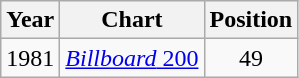<table class="wikitable">
<tr>
<th>Year</th>
<th>Chart</th>
<th>Position</th>
</tr>
<tr>
<td>1981</td>
<td><a href='#'><em>Billboard</em> 200</a></td>
<td align="center">49</td>
</tr>
</table>
